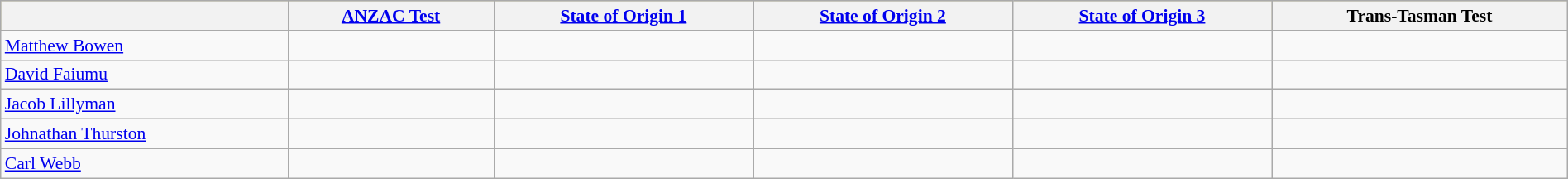<table class="wikitable"  style="width:100%; font-size:90%;">
<tr style="background:#bdb76b;">
<th></th>
<th><a href='#'>ANZAC Test</a></th>
<th><a href='#'>State of Origin 1</a></th>
<th><a href='#'>State of Origin 2</a></th>
<th><a href='#'>State of Origin 3</a></th>
<th>Trans-Tasman Test</th>
</tr>
<tr>
<td><a href='#'>Matthew Bowen</a></td>
<td></td>
<td></td>
<td></td>
<td></td>
<td></td>
</tr>
<tr>
<td><a href='#'>David Faiumu</a></td>
<td></td>
<td></td>
<td></td>
<td></td>
<td></td>
</tr>
<tr>
<td><a href='#'>Jacob Lillyman</a></td>
<td></td>
<td></td>
<td></td>
<td></td>
<td></td>
</tr>
<tr>
<td><a href='#'>Johnathan Thurston</a></td>
<td></td>
<td></td>
<td></td>
<td></td>
<td></td>
</tr>
<tr>
<td><a href='#'>Carl Webb</a></td>
<td></td>
<td></td>
<td></td>
<td></td>
<td></td>
</tr>
</table>
